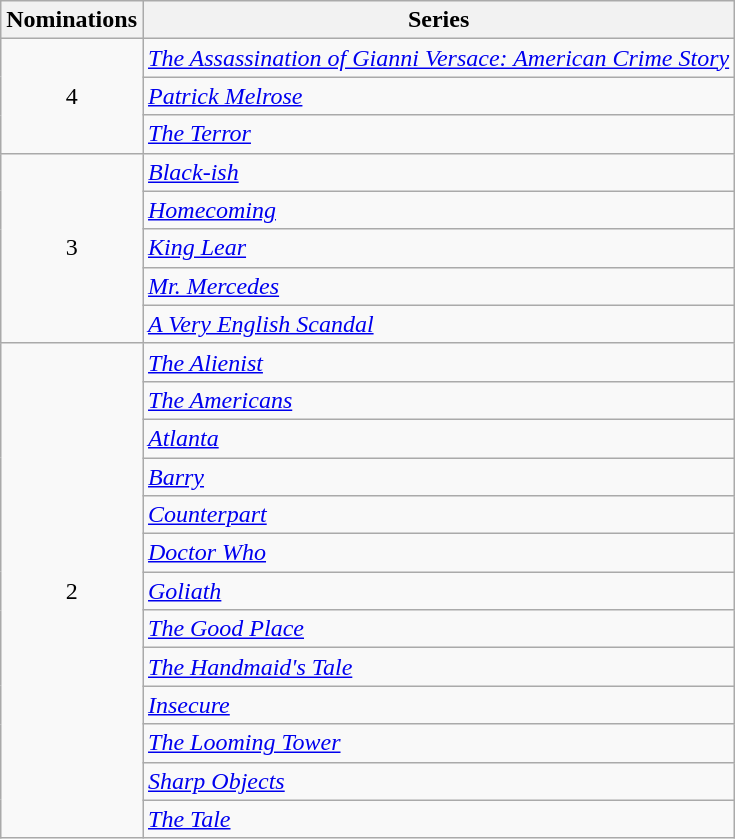<table class="wikitable">
<tr>
<th>Nominations</th>
<th>Series</th>
</tr>
<tr>
<td rowspan="3" align="center">4</td>
<td><em><a href='#'>The Assassination of Gianni Versace: American Crime Story</a></em></td>
</tr>
<tr>
<td><em><a href='#'>Patrick Melrose</a></em></td>
</tr>
<tr>
<td><em><a href='#'>The Terror</a></em></td>
</tr>
<tr>
<td rowspan="5" align="center">3</td>
<td><em><a href='#'>Black-ish</a></em></td>
</tr>
<tr>
<td><em><a href='#'>Homecoming</a></em></td>
</tr>
<tr>
<td><em><a href='#'>King Lear</a></em></td>
</tr>
<tr>
<td><em><a href='#'>Mr. Mercedes</a></em></td>
</tr>
<tr>
<td><em><a href='#'>A Very English Scandal</a></em></td>
</tr>
<tr>
<td rowspan="13" align="center">2</td>
<td><em><a href='#'>The Alienist</a></em></td>
</tr>
<tr>
<td><em><a href='#'>The Americans</a></em></td>
</tr>
<tr>
<td><em><a href='#'>Atlanta</a></em></td>
</tr>
<tr>
<td><em><a href='#'>Barry</a></em></td>
</tr>
<tr>
<td><em><a href='#'>Counterpart</a></em></td>
</tr>
<tr>
<td><em><a href='#'>Doctor Who</a></em></td>
</tr>
<tr>
<td><em><a href='#'>Goliath</a></em></td>
</tr>
<tr>
<td><em><a href='#'>The Good Place</a></em></td>
</tr>
<tr>
<td><em><a href='#'>The Handmaid's Tale</a></em></td>
</tr>
<tr>
<td><em><a href='#'>Insecure</a></em></td>
</tr>
<tr>
<td><em><a href='#'>The Looming Tower</a></em></td>
</tr>
<tr>
<td><em><a href='#'>Sharp Objects</a></em></td>
</tr>
<tr>
<td><em><a href='#'>The Tale</a></em></td>
</tr>
</table>
